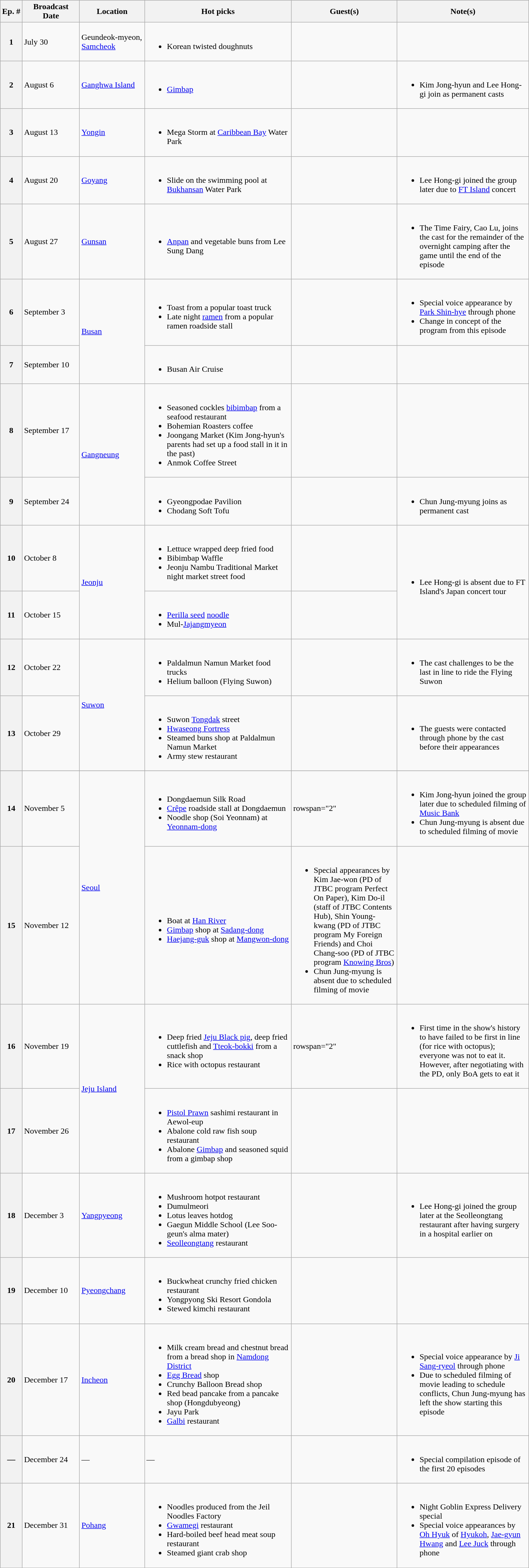<table class="wikitable">
<tr>
<th width=5>Ep. #</th>
<th width=105>Broadcast Date</th>
<th width=120>Location</th>
<th width=280>Hot picks</th>
<th width=200>Guest(s)</th>
<th width=250>Note(s)</th>
</tr>
<tr style="text-align:left;">
<th>1</th>
<td>July 30</td>
<td>Geundeok-myeon, <a href='#'>Samcheok</a></td>
<td><br><ul><li>Korean twisted doughnuts</li></ul></td>
<td></td>
<td></td>
</tr>
<tr style="text-align:left;">
<th>2</th>
<td>August 6</td>
<td><a href='#'>Ganghwa Island</a></td>
<td><br><ul><li><a href='#'>Gimbap</a></li></ul></td>
<td></td>
<td><br><ul><li>Kim Jong-hyun and Lee Hong-gi join as permanent casts</li></ul></td>
</tr>
<tr style="text-align:left;">
<th>3</th>
<td>August 13</td>
<td><a href='#'>Yongin</a></td>
<td><br><ul><li>Mega Storm at <a href='#'>Caribbean Bay</a> Water Park</li></ul></td>
<td></td>
<td></td>
</tr>
<tr style="text-align:left;">
<th>4</th>
<td>August 20</td>
<td><a href='#'>Goyang</a></td>
<td><br><ul><li>Slide on the swimming pool at <a href='#'>Bukhansan</a> Water Park</li></ul></td>
<td></td>
<td><br><ul><li>Lee Hong-gi joined the group later due to <a href='#'>FT Island</a> concert</li></ul></td>
</tr>
<tr style="text-align:left;">
<th>5</th>
<td>August 27</td>
<td><a href='#'>Gunsan</a></td>
<td><br><ul><li><a href='#'>Anpan</a> and vegetable buns from Lee Sung Dang</li></ul></td>
<td></td>
<td><br><ul><li>The Time Fairy, Cao Lu, joins the cast for the remainder of the overnight camping after the game until the end of the episode</li></ul></td>
</tr>
<tr style="text-align:left;">
<th>6</th>
<td>September 3</td>
<td rowspan="2"><a href='#'>Busan</a></td>
<td><br><ul><li>Toast from a popular toast truck</li><li>Late night <a href='#'>ramen</a> from a popular ramen roadside stall</li></ul></td>
<td></td>
<td><br><ul><li>Special voice appearance by <a href='#'>Park Shin-hye</a> through phone</li><li>Change in concept of the program from this episode</li></ul></td>
</tr>
<tr style="text-align:left;">
<th>7</th>
<td>September 10</td>
<td><br><ul><li>Busan Air Cruise</li></ul></td>
<td></td>
<td></td>
</tr>
<tr style="text-align:left;">
<th>8</th>
<td>September 17</td>
<td rowspan="2"><a href='#'>Gangneung</a></td>
<td><br><ul><li>Seasoned cockles <a href='#'>bibimbap</a> from a seafood restaurant</li><li>Bohemian Roasters coffee</li><li>Joongang Market (Kim Jong-hyun's parents had set up a food stall in it in the past)</li><li>Anmok Coffee Street</li></ul></td>
<td></td>
<td></td>
</tr>
<tr style="text-align:left;">
<th>9</th>
<td>September 24</td>
<td><br><ul><li>Gyeongpodae Pavilion</li><li>Chodang Soft Tofu</li></ul></td>
<td></td>
<td><br><ul><li>Chun Jung-myung joins as permanent cast</li></ul></td>
</tr>
<tr style="text-align:left;">
<th>10</th>
<td>October 8</td>
<td rowspan="2"><a href='#'>Jeonju</a></td>
<td><br><ul><li>Lettuce wrapped deep fried food</li><li>Bibimbap Waffle</li><li>Jeonju Nambu Traditional Market night market street food</li></ul></td>
<td></td>
<td rowspan="2"><br><ul><li>Lee Hong-gi is absent due to FT Island's Japan concert tour</li></ul></td>
</tr>
<tr style="text-align:left;">
<th>11</th>
<td>October 15</td>
<td><br><ul><li><a href='#'>Perilla seed</a> <a href='#'>noodle</a></li><li>Mul-<a href='#'>Jajangmyeon</a></li></ul></td>
<td></td>
</tr>
<tr style="text-align:left;">
<th>12</th>
<td>October 22</td>
<td rowspan="2"><a href='#'>Suwon</a></td>
<td><br><ul><li>Paldalmun Namun Market food trucks</li><li>Helium balloon (Flying Suwon)</li></ul></td>
<td></td>
<td><br><ul><li>The cast challenges to be the last in line to ride the Flying Suwon</li></ul></td>
</tr>
<tr style="text-align:left;">
<th>13</th>
<td>October 29</td>
<td><br><ul><li>Suwon <a href='#'>Tongdak</a> street</li><li><a href='#'>Hwaseong Fortress</a></li><li>Steamed buns shop at Paldalmun Namun Market</li><li>Army stew restaurant</li></ul></td>
<td></td>
<td><br><ul><li>The guests were contacted through phone by the cast before their appearances</li></ul></td>
</tr>
<tr style="text-align:left;">
</tr>
<tr style="text-align:left;">
<th>14</th>
<td>November 5</td>
<td rowspan="2"><a href='#'>Seoul</a></td>
<td><br><ul><li>Dongdaemun Silk Road</li><li><a href='#'>Crêpe</a> roadside stall at Dongdaemun</li><li>Noodle shop (Soi Yeonnam) at <a href='#'>Yeonnam-dong</a></li></ul></td>
<td>rowspan="2" </td>
<td><br><ul><li>Kim Jong-hyun joined the group later due to scheduled filming of <a href='#'>Music Bank</a></li><li>Chun Jung-myung is absent due to scheduled filming of movie</li></ul></td>
</tr>
<tr style="text-align:left;">
<th>15</th>
<td>November 12</td>
<td><br><ul><li>Boat at <a href='#'>Han River</a></li><li><a href='#'>Gimbap</a> shop at <a href='#'>Sadang-dong</a></li><li><a href='#'>Haejang-guk</a> shop at <a href='#'>Mangwon-dong</a></li></ul></td>
<td><br><ul><li>Special appearances by Kim Jae-won (PD of JTBC program Perfect On Paper), Kim Do-il (staff of JTBC Contents Hub), Shin Young-kwang (PD of JTBC program My Foreign Friends) and Choi Chang-soo (PD of JTBC program <a href='#'>Knowing Bros</a>)</li><li>Chun Jung-myung is absent due to scheduled filming of movie</li></ul></td>
</tr>
<tr style="text-align:left;">
<th>16</th>
<td>November 19</td>
<td rowspan="2"><a href='#'>Jeju Island</a></td>
<td><br><ul><li>Deep fried <a href='#'>Jeju Black pig</a>, deep fried cuttlefish and <a href='#'>Tteok-bokki</a> from a snack shop</li><li>Rice with octopus restaurant</li></ul></td>
<td>rowspan="2" </td>
<td><br><ul><li>First time in the show's history to have failed to be first in line (for rice with octopus); everyone was not to eat it. However, after negotiating with the PD, only BoA gets to eat it</li></ul></td>
</tr>
<tr style="text-align:left;">
<th>17</th>
<td>November 26</td>
<td><br><ul><li><a href='#'>Pistol Prawn</a> sashimi restaurant in Aewol-eup</li><li>Abalone cold raw fish soup restaurant</li><li>Abalone <a href='#'>Gimbap</a> and seasoned squid from a gimbap shop</li></ul></td>
<td></td>
</tr>
<tr style="text-align:left;">
<th>18</th>
<td>December 3</td>
<td><a href='#'>Yangpyeong</a></td>
<td><br><ul><li>Mushroom hotpot restaurant</li><li>Dumulmeori</li><li>Lotus leaves hotdog</li><li>Gaegun Middle School (Lee Soo-geun's alma mater)</li><li><a href='#'>Seolleongtang</a> restaurant</li></ul></td>
<td></td>
<td><br><ul><li>Lee Hong-gi joined the group later at the Seolleongtang restaurant after having surgery in a hospital earlier on</li></ul></td>
</tr>
<tr style="text-align:left;">
<th>19</th>
<td>December 10</td>
<td><a href='#'>Pyeongchang</a></td>
<td><br><ul><li>Buckwheat crunchy fried chicken restaurant</li><li>Yongpyong Ski Resort Gondola</li><li>Stewed kimchi restaurant</li></ul></td>
<td></td>
<td></td>
</tr>
<tr style="text-align:left;">
<th>20</th>
<td>December 17</td>
<td><a href='#'>Incheon</a></td>
<td><br><ul><li>Milk cream bread and chestnut bread from a bread shop in <a href='#'>Namdong District</a></li><li><a href='#'>Egg Bread</a> shop</li><li>Crunchy Balloon Bread shop</li><li>Red bead pancake from a pancake shop (Hongdubyeong)</li><li>Jayu Park</li><li><a href='#'>Galbi</a> restaurant</li></ul></td>
<td></td>
<td><br><ul><li>Special voice appearance by <a href='#'>Ji Sang-ryeol</a> through phone</li><li>Due to scheduled filming of movie leading to schedule conflicts, Chun Jung-myung has left the show starting this episode</li></ul></td>
</tr>
<tr style="text-align:left;">
<th>—</th>
<td>December 24</td>
<td>—</td>
<td>—</td>
<td></td>
<td><br><ul><li>Special compilation episode of the first 20 episodes</li></ul></td>
</tr>
<tr style="text-align:left;">
<th>21</th>
<td>December 31</td>
<td><a href='#'>Pohang</a></td>
<td><br><ul><li>Noodles produced from the Jeil Noodles Factory</li><li><a href='#'>Gwamegi</a> restaurant</li><li>Hard-boiled beef head meat soup restaurant</li><li>Steamed giant crab shop</li></ul></td>
<td></td>
<td><br><ul><li>Night Goblin Express Delivery special</li><li>Special voice appearances by <a href='#'>Oh Hyuk</a> of <a href='#'>Hyukoh</a>, <a href='#'>Jae-gyun Hwang</a> and <a href='#'>Lee Juck</a> through phone</li></ul></td>
</tr>
<tr style="text-align:left;">
</tr>
</table>
